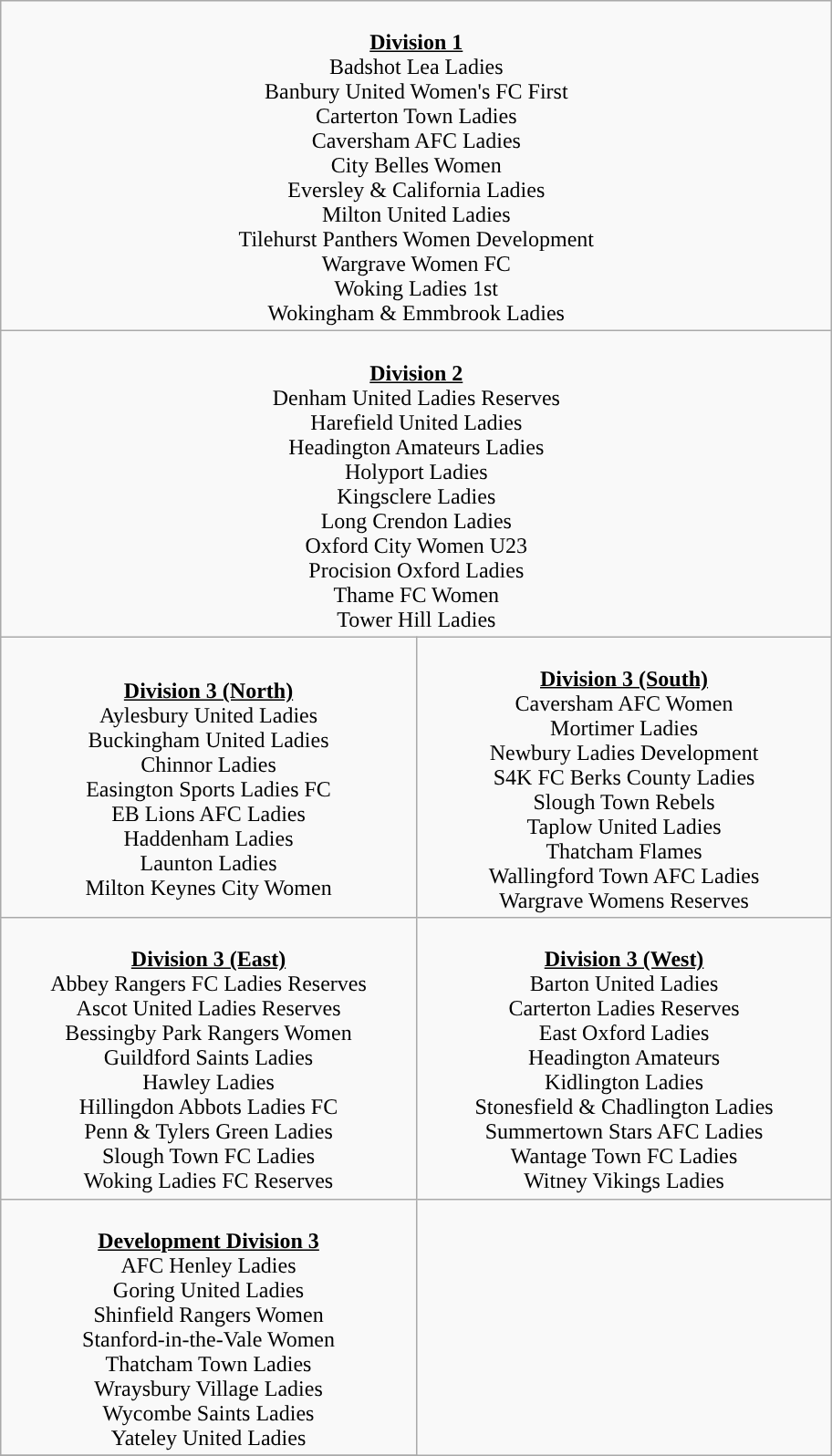<table class="wikitable" style="text-align: center;">
<tr>
<td colspan="2" style="width: 600px;"><br><u><strong>Division 1</strong></u><br>
Badshot Lea Ladies<br>
Banbury United Women's FC First<br>
Carterton Town Ladies<br>
Caversham AFC Ladies<br>
City Belles Women<br>
Eversley & California Ladies<br>
Milton United Ladies<br>
Tilehurst Panthers Women Development<br>
Wargrave Women FC<br>
Woking Ladies 1st<br>
Wokingham & Emmbrook Ladies</td>
</tr>
<tr>
<td colspan="2" style="width: 50%; vertical-align: top;"><br><u><strong>Division 2 </strong></u><br>
Denham United Ladies Reserves<br>
Harefield United Ladies<br>
Headington Amateurs Ladies<br>
Holyport Ladies<br>
Kingsclere Ladies<br>
Long Crendon Ladies<br>
Oxford City Women U23<br>
Procision Oxford Ladies<br>
Thame FC Women<br>
Tower Hill Ladies</td>
</tr>
<tr>
<td colspan="1" style="width: 50%;"><br><u><strong>Division 3 (North)</strong></u><br>
Aylesbury United Ladies<br>
Buckingham United Ladies<br>
Chinnor Ladies<br>
Easington Sports Ladies FC<br>
EB Lions AFC Ladies<br>
Haddenham Ladies<br>
Launton Ladies<br>
Milton Keynes City Women</td>
<td colspan="1" style="width: 50%;"><br><u><strong>Division 3 (South)</strong></u><br>
Caversham AFC Women<br>
Mortimer Ladies<br>
Newbury Ladies Development<br>
S4K FC Berks County Ladies<br> 
Slough Town Rebels<br>
Taplow United Ladies<br>
Thatcham Flames<br>
Wallingford Town AFC Ladies<br>
Wargrave Womens Reserves</td>
</tr>
<tr>
<td colspan="1" style="width: 50%;"><br><u><strong>Division 3 (East)</strong></u><br>
Abbey Rangers FC Ladies Reserves<br>
Ascot United Ladies Reserves<br>
Bessingby Park Rangers Women<br>
Guildford Saints Ladies<br>
Hawley Ladies<br>
Hillingdon Abbots Ladies FC<br>
Penn & Tylers Green Ladies<br>
Slough Town FC Ladies<br>
Woking Ladies FC Reserves</td>
<td colspan="1" style="width: 50%;"><br><u><strong>Division 3 (West)</strong></u><br>
Barton United Ladies<br>
Carterton Ladies Reserves<br>
East Oxford Ladies<br>
Headington Amateurs<br>
Kidlington Ladies<br>
Stonesfield & Chadlington Ladies<br>
Summertown Stars AFC Ladies<br>
Wantage Town FC Ladies<br>
Witney Vikings Ladies</td>
</tr>
<tr>
<td colspan="1" style="width: 50%;"><br><u><strong>Development Division 3 </strong></u><br>
AFC Henley Ladies<br>
Goring United Ladies<br>
Shinfield Rangers Women<br> 
Stanford-in-the-Vale Women<br>
Thatcham Town Ladies<br>
Wraysbury Village Ladies<br>
Wycombe Saints Ladies<br>
Yateley United Ladies</td>
</tr>
<tr>
</tr>
<tr>
</tr>
</table>
